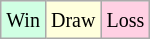<table class="wikitable">
<tr>
<td style="background-color: #d0ffe3;"><small>Win</small></td>
<td style="background-color: #ffffdd;"><small>Draw</small></td>
<td style="background-color: #ffd0e3;"><small>Loss</small></td>
</tr>
</table>
